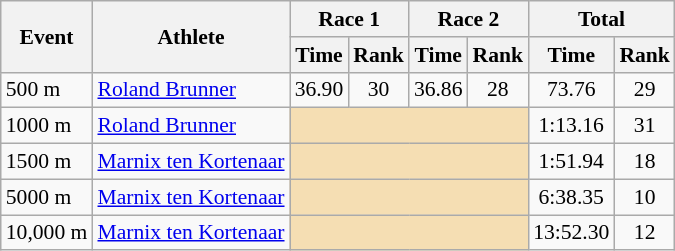<table class="wikitable" border="1" style="font-size:90%">
<tr>
<th rowspan=2>Event</th>
<th rowspan=2>Athlete</th>
<th colspan=2>Race 1</th>
<th colspan=2>Race 2</th>
<th colspan=2>Total</th>
</tr>
<tr>
<th>Time</th>
<th>Rank</th>
<th>Time</th>
<th>Rank</th>
<th>Time</th>
<th>Rank</th>
</tr>
<tr>
<td>500 m</td>
<td><a href='#'>Roland Brunner</a></td>
<td align=center>36.90</td>
<td align=center>30</td>
<td align=center>36.86</td>
<td align=center>28</td>
<td align=center>73.76</td>
<td align=center>29</td>
</tr>
<tr>
<td>1000 m</td>
<td><a href='#'>Roland Brunner</a></td>
<td colspan="4" bgcolor="wheat"></td>
<td align=center>1:13.16</td>
<td align=center>31</td>
</tr>
<tr>
<td>1500 m</td>
<td><a href='#'>Marnix ten Kortenaar</a></td>
<td colspan="4" bgcolor="wheat"></td>
<td align=center>1:51.94</td>
<td align=center>18</td>
</tr>
<tr>
<td>5000 m</td>
<td><a href='#'>Marnix ten Kortenaar</a></td>
<td colspan="4" bgcolor="wheat"></td>
<td align=center>6:38.35</td>
<td align=center>10</td>
</tr>
<tr>
<td>10,000 m</td>
<td><a href='#'>Marnix ten Kortenaar</a></td>
<td colspan="4" bgcolor="wheat"></td>
<td align=center>13:52.30</td>
<td align=center>12</td>
</tr>
</table>
